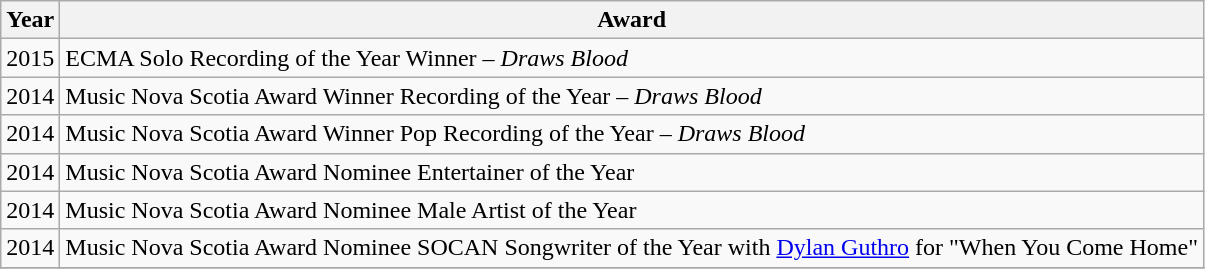<table class="wikitable">
<tr>
<th>Year</th>
<th>Award</th>
</tr>
<tr>
<td>2015</td>
<td>ECMA Solo Recording of the Year Winner – <em>Draws Blood</em></td>
</tr>
<tr>
<td>2014</td>
<td>Music Nova Scotia Award Winner Recording of the Year – <em>Draws Blood</em></td>
</tr>
<tr>
<td>2014</td>
<td>Music Nova Scotia Award Winner Pop Recording of the Year – <em>Draws Blood</em></td>
</tr>
<tr>
<td>2014</td>
<td>Music Nova Scotia Award Nominee Entertainer of the Year</td>
</tr>
<tr>
<td>2014</td>
<td>Music Nova Scotia Award Nominee Male Artist of the Year</td>
</tr>
<tr>
<td>2014</td>
<td>Music Nova Scotia Award Nominee SOCAN Songwriter of the Year with <a href='#'>Dylan Guthro</a> for "When You Come Home"</td>
</tr>
<tr>
</tr>
</table>
